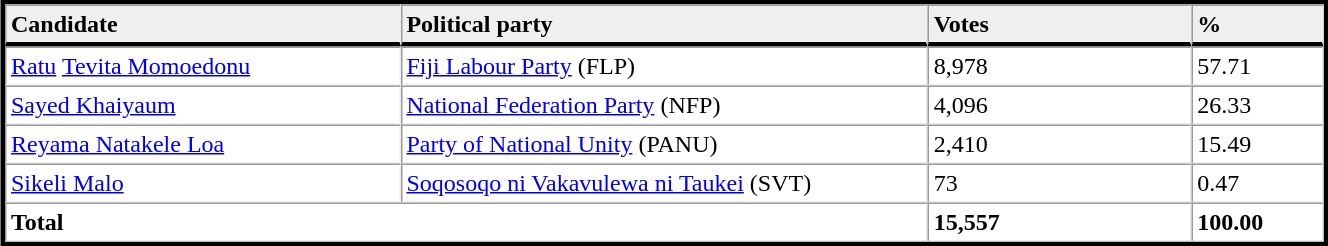<table table width="70%" border="1" align="center" cellpadding=3 cellspacing=0 style="margin:5px; border:3px solid;">
<tr>
<td td width="30%" style="border-bottom:3px solid; background:#efefef;"><strong>Candidate</strong></td>
<td td width="40%" style="border-bottom:3px solid; background:#efefef;"><strong>Political party</strong></td>
<td td width="20%" style="border-bottom:3px solid; background:#efefef;"><strong>Votes</strong></td>
<td td width="10%" style="border-bottom:3px solid; background:#efefef;"><strong>%</strong></td>
</tr>
<tr>
<td><a href='#'>Ratu</a> <a href='#'>Tevita Momoedonu</a></td>
<td><a href='#'>Fiji Labour Party</a> (FLP)</td>
<td>8,978</td>
<td>57.71</td>
</tr>
<tr>
<td><a href='#'>Sayed Khaiyaum</a></td>
<td><a href='#'>National Federation Party</a> (NFP)</td>
<td>4,096</td>
<td>26.33</td>
</tr>
<tr>
<td><a href='#'>Reyama Natakele Loa</a></td>
<td><a href='#'>Party of National Unity</a> (PANU)</td>
<td>2,410</td>
<td>15.49</td>
</tr>
<tr>
<td><a href='#'>Sikeli Malo</a></td>
<td><a href='#'>Soqosoqo ni Vakavulewa ni Taukei</a> (SVT)</td>
<td>73</td>
<td>0.47</td>
</tr>
<tr>
<td colspan=2><strong>Total</strong></td>
<td><strong>15,557</strong></td>
<td><strong>100.00</strong></td>
</tr>
<tr>
</tr>
</table>
